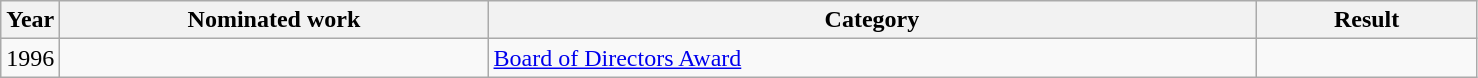<table class=wikitable>
<tr>
<th width=4%>Year</th>
<th width=29%>Nominated work</th>
<th width=52%>Category</th>
<th width=15%>Result</th>
</tr>
<tr>
<td align=center>1996</td>
<td></td>
<td><a href='#'>Board of Directors Award</a></td>
<td></td>
</tr>
</table>
